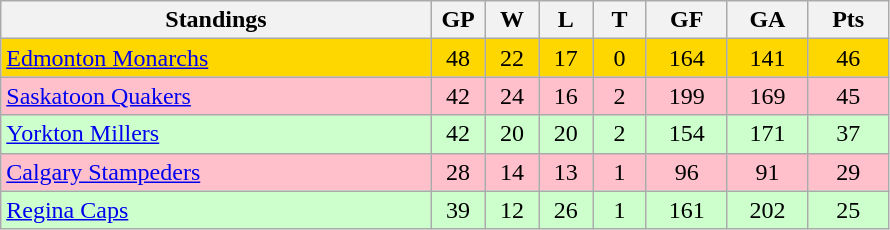<table class="wikitable" bgcolor="black">
<tr>
<th width="40%" bgcolor="Red">Standings</th>
<th width="5%" bgcolor="#e0e0e0">GP</th>
<th width="5%" bgcolor="#e0e0e0">W</th>
<th width="5%" bgcolor="#e0e0e0">L</th>
<th width="5%" bgcolor="#e0e0e0">T</th>
<th width="7.5%" bgcolor="#e0e0e0">GF</th>
<th width="7.5%" bgcolor="#e0e0e0">GA</th>
<th width="7.5%" bgcolor="#e0e0e0">Pts</th>
</tr>
<tr align="center" bgcolor="gold">
<td align="left"><a href='#'>Edmonton Monarchs</a></td>
<td>48</td>
<td>22</td>
<td>17</td>
<td>0</td>
<td>164</td>
<td>141</td>
<td>46</td>
</tr>
<tr align="center" bgcolor="pink">
<td align="left"><a href='#'>Saskatoon Quakers</a></td>
<td>42</td>
<td>24</td>
<td>16</td>
<td>2</td>
<td>199</td>
<td>169</td>
<td>45</td>
</tr>
<tr align="center" bgcolor="#CCFFCC">
<td align="left"><a href='#'>Yorkton Millers</a></td>
<td>42</td>
<td>20</td>
<td>20</td>
<td>2</td>
<td>154</td>
<td>171</td>
<td>37</td>
</tr>
<tr align="center" bgcolor="pink">
<td align="left"><a href='#'>Calgary Stampeders</a></td>
<td>28</td>
<td>14</td>
<td>13</td>
<td>1</td>
<td>96</td>
<td>91</td>
<td>29</td>
</tr>
<tr align="center" bgcolor="#CCFFCC">
<td align="left"><a href='#'>Regina Caps</a></td>
<td>39</td>
<td>12</td>
<td>26</td>
<td>1</td>
<td>161</td>
<td>202</td>
<td>25</td>
</tr>
</table>
